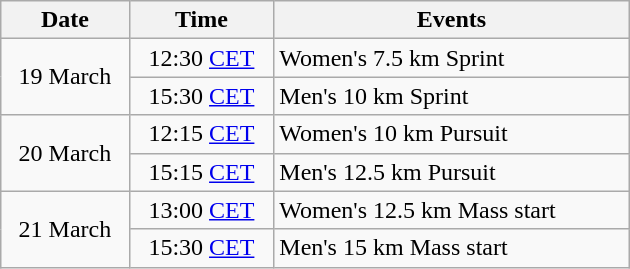<table class="wikitable" style="text-align: center" width="420">
<tr>
<th>Date</th>
<th>Time</th>
<th>Events</th>
</tr>
<tr>
<td rowspan=2>19 March</td>
<td>12:30 <a href='#'>CET</a></td>
<td style="text-align: left">Women's 7.5 km Sprint</td>
</tr>
<tr>
<td>15:30 <a href='#'>CET</a></td>
<td style="text-align: left">Men's 10 km Sprint</td>
</tr>
<tr>
<td rowspan=2>20 March</td>
<td>12:15 <a href='#'>CET</a></td>
<td style="text-align: left">Women's 10 km Pursuit</td>
</tr>
<tr>
<td>15:15 <a href='#'>CET</a></td>
<td style="text-align: left">Men's 12.5 km Pursuit</td>
</tr>
<tr>
<td rowspan=2>21 March</td>
<td>13:00 <a href='#'>CET</a></td>
<td style="text-align: left">Women's 12.5 km Mass start</td>
</tr>
<tr>
<td>15:30 <a href='#'>CET</a></td>
<td style="text-align: left">Men's 15 km Mass start</td>
</tr>
</table>
